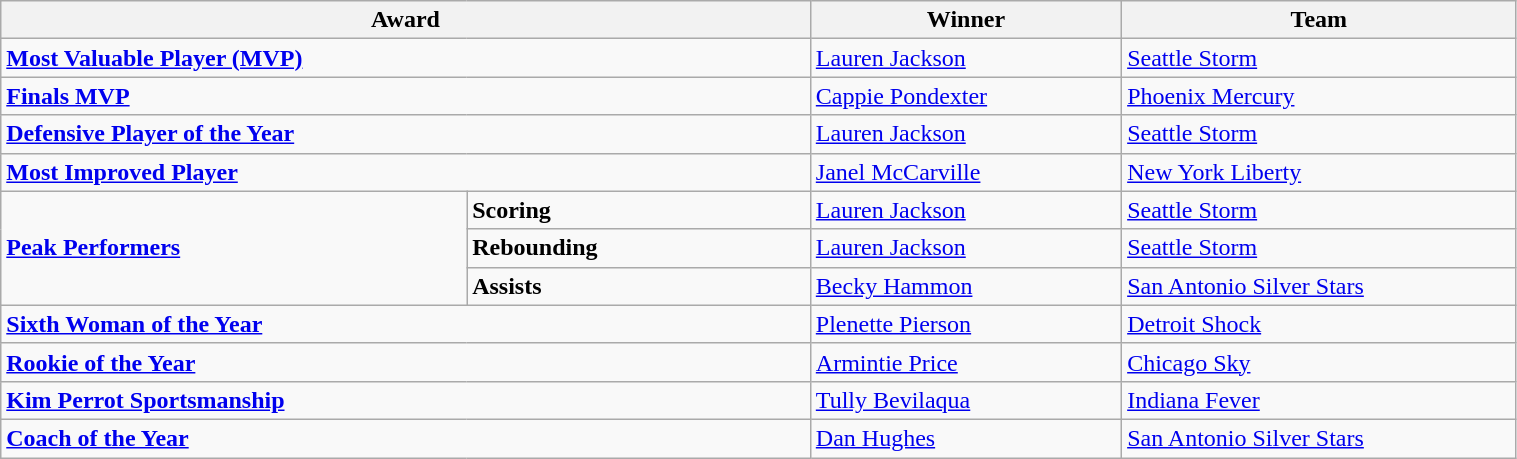<table class="wikitable" style="width: 80%">
<tr>
<th colspan="2" width="39%">Award</th>
<th width=15%>Winner</th>
<th width=19%>Team</th>
</tr>
<tr>
<td colspan="2"><strong><a href='#'>Most Valuable Player (MVP)</a></strong></td>
<td><a href='#'>Lauren Jackson</a></td>
<td><a href='#'>Seattle Storm</a></td>
</tr>
<tr>
<td colspan="2"><strong><a href='#'>Finals MVP</a></strong></td>
<td><a href='#'>Cappie Pondexter</a></td>
<td><a href='#'>Phoenix Mercury</a></td>
</tr>
<tr>
<td colspan="2"><strong><a href='#'>Defensive Player of the Year</a></strong></td>
<td><a href='#'>Lauren Jackson</a></td>
<td><a href='#'>Seattle Storm</a></td>
</tr>
<tr>
<td colspan="2"><strong><a href='#'>Most Improved Player</a></strong></td>
<td><a href='#'>Janel McCarville</a></td>
<td><a href='#'>New York Liberty</a></td>
</tr>
<tr>
<td rowspan="3"><strong><a href='#'>Peak Performers</a></strong></td>
<td><strong>Scoring</strong></td>
<td><a href='#'>Lauren Jackson</a></td>
<td><a href='#'>Seattle Storm</a></td>
</tr>
<tr>
<td><strong>Rebounding</strong></td>
<td><a href='#'>Lauren Jackson</a></td>
<td><a href='#'>Seattle Storm</a></td>
</tr>
<tr>
<td><strong>Assists</strong></td>
<td><a href='#'>Becky Hammon</a></td>
<td><a href='#'>San Antonio Silver Stars</a></td>
</tr>
<tr>
<td colspan="2"><strong><a href='#'>Sixth Woman of the Year</a></strong></td>
<td><a href='#'>Plenette Pierson</a></td>
<td><a href='#'>Detroit Shock</a></td>
</tr>
<tr>
<td colspan="2"><strong><a href='#'>Rookie of the Year</a></strong></td>
<td><a href='#'>Armintie Price</a></td>
<td><a href='#'>Chicago Sky</a></td>
</tr>
<tr>
<td colspan="2"><strong><a href='#'>Kim Perrot Sportsmanship</a></strong></td>
<td><a href='#'>Tully Bevilaqua</a></td>
<td><a href='#'>Indiana Fever</a></td>
</tr>
<tr>
<td colspan="2"><strong><a href='#'>Coach of the Year</a></strong></td>
<td><a href='#'>Dan Hughes</a></td>
<td><a href='#'>San Antonio Silver Stars</a></td>
</tr>
</table>
